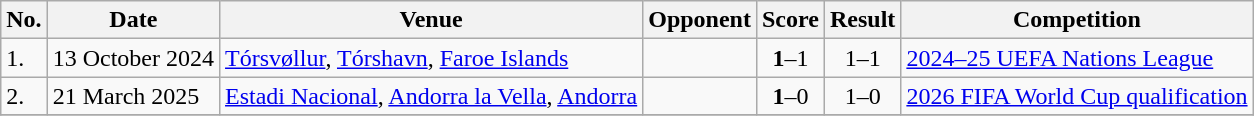<table class="wikitable">
<tr>
<th>No.</th>
<th>Date</th>
<th>Venue</th>
<th>Opponent</th>
<th>Score</th>
<th>Result</th>
<th>Competition</th>
</tr>
<tr>
<td>1.</td>
<td>13 October 2024</td>
<td><a href='#'>Tórsvøllur</a>, <a href='#'>Tórshavn</a>, <a href='#'>Faroe Islands</a></td>
<td></td>
<td align=center><strong>1</strong>–1</td>
<td align=center>1–1</td>
<td><a href='#'>2024–25 UEFA Nations League</a></td>
</tr>
<tr>
<td>2.</td>
<td>21 March 2025</td>
<td><a href='#'>Estadi Nacional</a>, <a href='#'>Andorra la Vella</a>, <a href='#'>Andorra</a></td>
<td></td>
<td align=center><strong>1</strong>–0</td>
<td align=center>1–0</td>
<td><a href='#'>2026 FIFA World Cup qualification</a></td>
</tr>
<tr>
</tr>
</table>
